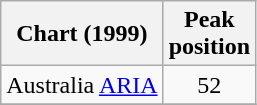<table class="wikitable sortable plainrowheaders" style="text-align:center">
<tr>
<th scope="col">Chart (1999)</th>
<th scope="col">Peak<br> position</th>
</tr>
<tr>
<td>Australia <a href='#'>ARIA</a></td>
<td>52</td>
</tr>
<tr>
</tr>
</table>
